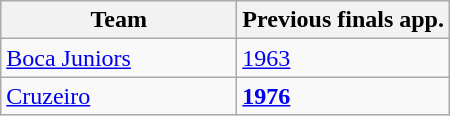<table class="wikitable">
<tr>
<th width=150px>Team</th>
<th>Previous finals app.</th>
</tr>
<tr>
<td> <a href='#'>Boca Juniors</a></td>
<td><a href='#'>1963</a></td>
</tr>
<tr>
<td> <a href='#'>Cruzeiro</a></td>
<td><strong><a href='#'>1976</a></strong></td>
</tr>
</table>
